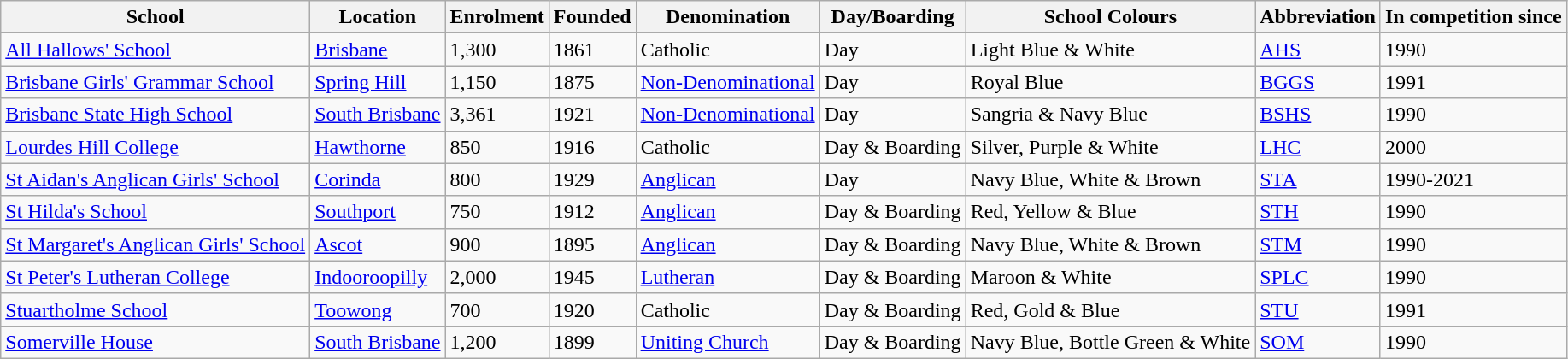<table class="wikitable">
<tr>
<th>School</th>
<th>Location</th>
<th>Enrolment</th>
<th>Founded</th>
<th>Denomination</th>
<th>Day/Boarding</th>
<th>School Colours</th>
<th>Abbreviation</th>
<th>In competition since</th>
</tr>
<tr>
<td><a href='#'>All Hallows' School</a></td>
<td><a href='#'>Brisbane</a></td>
<td>1,300</td>
<td>1861</td>
<td>Catholic</td>
<td>Day</td>
<td>Light Blue & White</td>
<td><a href='#'>AHS</a></td>
<td>1990</td>
</tr>
<tr>
<td><a href='#'>Brisbane Girls' Grammar School</a></td>
<td><a href='#'>Spring Hill</a></td>
<td>1,150</td>
<td>1875</td>
<td><a href='#'>Non-Denominational</a></td>
<td>Day</td>
<td>Royal Blue</td>
<td><a href='#'>BGGS</a></td>
<td>1991</td>
</tr>
<tr>
<td><a href='#'>Brisbane State High School</a></td>
<td><a href='#'>South Brisbane</a></td>
<td>3,361</td>
<td>1921</td>
<td><a href='#'>Non-Denominational</a></td>
<td>Day</td>
<td>Sangria & Navy Blue</td>
<td><a href='#'>BSHS</a></td>
<td>1990</td>
</tr>
<tr>
<td><a href='#'>Lourdes Hill College</a></td>
<td><a href='#'>Hawthorne</a></td>
<td>850</td>
<td>1916</td>
<td>Catholic</td>
<td>Day & Boarding</td>
<td>Silver, Purple & White</td>
<td><a href='#'>LHC</a></td>
<td>2000</td>
</tr>
<tr>
<td><a href='#'>St Aidan's Anglican Girls' School</a></td>
<td><a href='#'>Corinda</a></td>
<td>800</td>
<td>1929</td>
<td><a href='#'>Anglican</a></td>
<td>Day</td>
<td>Navy Blue, White & Brown</td>
<td><a href='#'>STA</a></td>
<td>1990-2021</td>
</tr>
<tr>
<td><a href='#'>St Hilda's School</a></td>
<td><a href='#'>Southport</a></td>
<td>750</td>
<td>1912</td>
<td><a href='#'>Anglican</a></td>
<td>Day & Boarding</td>
<td>Red, Yellow & Blue</td>
<td><a href='#'>STH</a></td>
<td>1990</td>
</tr>
<tr>
<td><a href='#'>St Margaret's Anglican Girls' School</a></td>
<td><a href='#'>Ascot</a></td>
<td>900</td>
<td>1895</td>
<td><a href='#'>Anglican</a></td>
<td>Day & Boarding</td>
<td>Navy Blue, White & Brown</td>
<td><a href='#'>STM</a></td>
<td>1990</td>
</tr>
<tr>
<td><a href='#'>St Peter's Lutheran College</a></td>
<td><a href='#'>Indooroopilly</a></td>
<td>2,000</td>
<td>1945</td>
<td><a href='#'>Lutheran</a></td>
<td>Day & Boarding</td>
<td>Maroon & White</td>
<td><a href='#'>SPLC</a></td>
<td>1990</td>
</tr>
<tr>
<td><a href='#'>Stuartholme School</a></td>
<td><a href='#'>Toowong</a></td>
<td>700</td>
<td>1920</td>
<td>Catholic</td>
<td>Day & Boarding</td>
<td>Red, Gold & Blue</td>
<td><a href='#'>STU</a></td>
<td>1991</td>
</tr>
<tr>
<td><a href='#'>Somerville House</a></td>
<td><a href='#'>South Brisbane</a></td>
<td>1,200</td>
<td>1899</td>
<td><a href='#'>Uniting Church</a></td>
<td>Day & Boarding</td>
<td>Navy Blue, Bottle Green & White</td>
<td><a href='#'>SOM</a></td>
<td>1990</td>
</tr>
</table>
